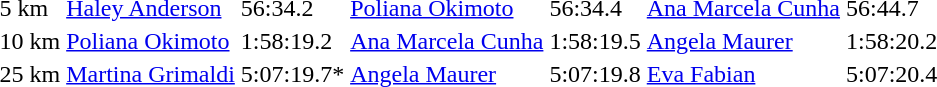<table>
<tr>
<td>5 km<br></td>
<td><a href='#'>Haley Anderson</a><br><em></em></td>
<td>56:34.2</td>
<td><a href='#'>Poliana Okimoto</a><br><em></em></td>
<td>56:34.4</td>
<td><a href='#'>Ana Marcela Cunha</a><br><em></em></td>
<td>56:44.7</td>
</tr>
<tr>
<td>10 km<br></td>
<td><a href='#'>Poliana Okimoto</a><br><em></em></td>
<td>1:58:19.2</td>
<td><a href='#'>Ana Marcela Cunha</a><br><em></em></td>
<td>1:58:19.5</td>
<td><a href='#'>Angela Maurer</a><br><em></em></td>
<td>1:58:20.2</td>
</tr>
<tr>
<td>25 km<br></td>
<td><a href='#'>Martina Grimaldi</a><br><em></em></td>
<td>5:07:19.7*</td>
<td><a href='#'>Angela Maurer</a><br><em></em></td>
<td>5:07:19.8</td>
<td><a href='#'>Eva Fabian</a><br><em></em></td>
<td>5:07:20.4</td>
</tr>
</table>
